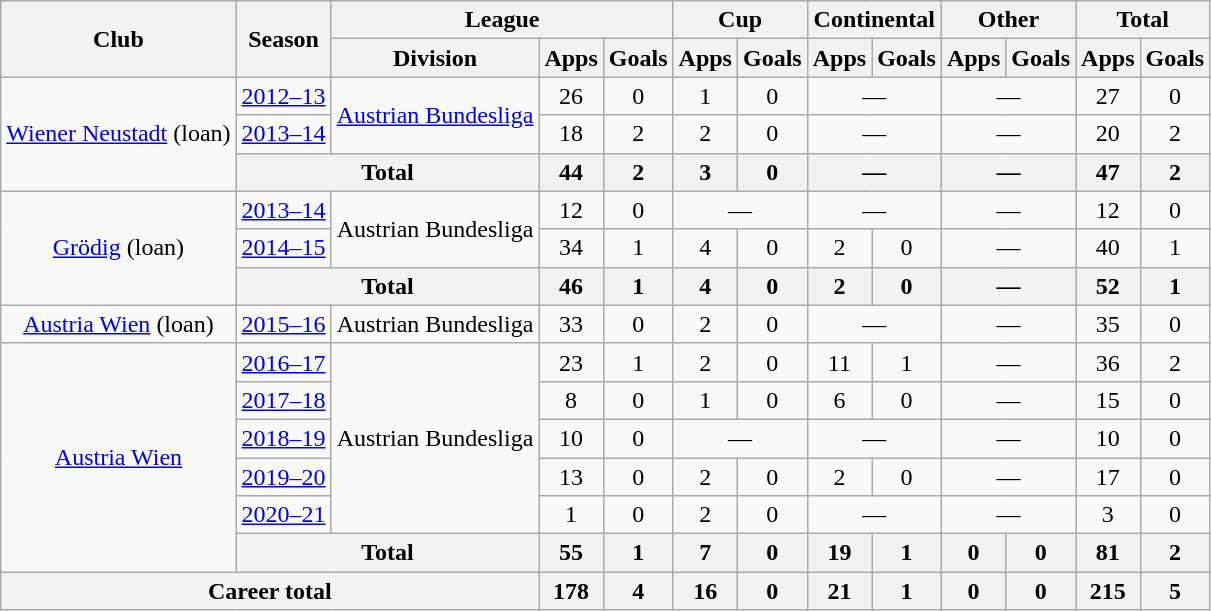<table class="wikitable" style="text-align:center">
<tr>
<th rowspan="2">Club</th>
<th rowspan="2">Season</th>
<th colspan="3">League</th>
<th colspan="2">Cup</th>
<th colspan="2">Continental</th>
<th colspan="2">Other</th>
<th colspan="2">Total</th>
</tr>
<tr>
<th>Division</th>
<th>Apps</th>
<th>Goals</th>
<th>Apps</th>
<th>Goals</th>
<th>Apps</th>
<th>Goals</th>
<th>Apps</th>
<th>Goals</th>
<th>Apps</th>
<th>Goals</th>
</tr>
<tr>
<td rowspan="3"><a href='#'>Wiener Neustadt</a> (loan)</td>
<td><a href='#'>2012–13</a></td>
<td rowspan="2"><a href='#'>Austrian Bundesliga</a></td>
<td>26</td>
<td>0</td>
<td>1</td>
<td>0</td>
<td colspan="2">—</td>
<td colspan="2">—</td>
<td>27</td>
<td>0</td>
</tr>
<tr>
<td><a href='#'>2013–14</a></td>
<td>18</td>
<td>2</td>
<td>2</td>
<td>0</td>
<td colspan="2">—</td>
<td colspan="2">—</td>
<td>20</td>
<td>2</td>
</tr>
<tr>
<th colspan="2">Total</th>
<th>44</th>
<th>2</th>
<th>3</th>
<th>0</th>
<th colspan="2">—</th>
<th colspan="2">—</th>
<th>47</th>
<th>2</th>
</tr>
<tr>
<td rowspan="3"><a href='#'>Grödig</a> (loan)</td>
<td><a href='#'>2013–14</a></td>
<td rowspan="2">Austrian Bundesliga</td>
<td>12</td>
<td>0</td>
<td colspan="2">—</td>
<td colspan="2">—</td>
<td colspan="2">—</td>
<td>12</td>
<td>0</td>
</tr>
<tr>
<td><a href='#'>2014–15</a></td>
<td>34</td>
<td>1</td>
<td>4</td>
<td>0</td>
<td>2</td>
<td>0</td>
<td colspan="2">—</td>
<td>40</td>
<td>1</td>
</tr>
<tr>
<th colspan="2">Total</th>
<th>46</th>
<th>1</th>
<th>4</th>
<th>0</th>
<th>2</th>
<th>0</th>
<th colspan="2">—</th>
<th>52</th>
<th>1</th>
</tr>
<tr>
<td><a href='#'>Austria Wien</a> (loan)</td>
<td><a href='#'>2015–16</a></td>
<td>Austrian Bundesliga</td>
<td>33</td>
<td>0</td>
<td>2</td>
<td>0</td>
<td colspan="2">—</td>
<td colspan="2">—</td>
<td>35</td>
<td>0</td>
</tr>
<tr>
<td rowspan="6"><a href='#'>Austria Wien</a></td>
<td><a href='#'>2016–17</a></td>
<td rowspan="5">Austrian Bundesliga</td>
<td>23</td>
<td>1</td>
<td>2</td>
<td>0</td>
<td>11</td>
<td>1</td>
<td colspan="2">—</td>
<td>36</td>
<td>2</td>
</tr>
<tr>
<td><a href='#'>2017–18</a></td>
<td>8</td>
<td>0</td>
<td>1</td>
<td>0</td>
<td>6</td>
<td>0</td>
<td colspan="2">—</td>
<td>15</td>
<td>0</td>
</tr>
<tr>
<td><a href='#'>2018–19</a></td>
<td>10</td>
<td>0</td>
<td colspan="2">—</td>
<td colspan="2">—</td>
<td colspan="2">—</td>
<td>10</td>
<td>0</td>
</tr>
<tr>
<td><a href='#'>2019–20</a></td>
<td>13</td>
<td>0</td>
<td>2</td>
<td>0</td>
<td>2</td>
<td>0</td>
<td colspan="2">—</td>
<td>17</td>
<td>0</td>
</tr>
<tr>
<td><a href='#'>2020–21</a></td>
<td>1</td>
<td>0</td>
<td>2</td>
<td>0</td>
<td colspan="2">—</td>
<td colspan="2">—</td>
<td>3</td>
<td>0</td>
</tr>
<tr>
<th colspan="2">Total</th>
<th>55</th>
<th>1</th>
<th>7</th>
<th>0</th>
<th>19</th>
<th>1</th>
<th>0</th>
<th>0</th>
<th>81</th>
<th>2</th>
</tr>
<tr>
<th colspan="3">Career total</th>
<th>178</th>
<th>4</th>
<th>16</th>
<th>0</th>
<th>21</th>
<th>1</th>
<th>0</th>
<th>0</th>
<th>215</th>
<th>5</th>
</tr>
</table>
